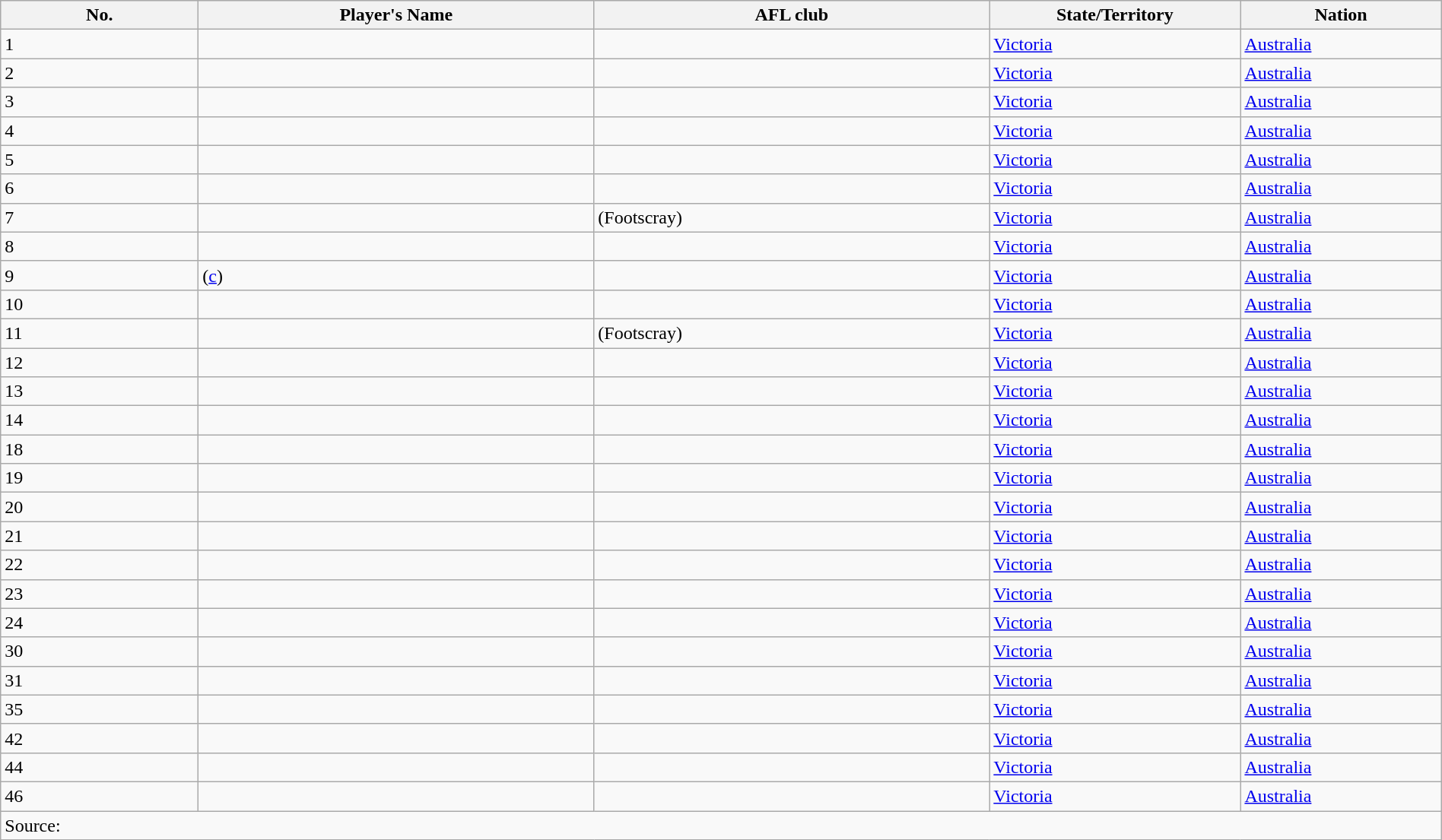<table class="wikitable sortable" style="width:100%;">
<tr style="background:#efefef;">
<th width=05%>No.</th>
<th width=10%>Player's Name</th>
<th width=10%>AFL club</th>
<th width=05%>State/Territory</th>
<th width=05%>Nation</th>
</tr>
<tr>
<td align=left>1</td>
<td></td>
<td></td>
<td><a href='#'>Victoria</a></td>
<td><a href='#'>Australia</a></td>
</tr>
<tr>
<td align=left>2</td>
<td></td>
<td></td>
<td><a href='#'>Victoria</a></td>
<td><a href='#'>Australia</a></td>
</tr>
<tr>
<td align=left>3</td>
<td></td>
<td></td>
<td><a href='#'>Victoria</a></td>
<td><a href='#'>Australia</a></td>
</tr>
<tr>
<td align=left>4</td>
<td></td>
<td></td>
<td><a href='#'>Victoria</a></td>
<td><a href='#'>Australia</a></td>
</tr>
<tr>
<td align=left>5</td>
<td></td>
<td></td>
<td><a href='#'>Victoria</a></td>
<td><a href='#'>Australia</a></td>
</tr>
<tr>
<td align=left>6</td>
<td></td>
<td></td>
<td><a href='#'>Victoria</a></td>
<td><a href='#'>Australia</a></td>
</tr>
<tr>
<td align=left>7</td>
<td></td>
<td> (Footscray)</td>
<td><a href='#'>Victoria</a></td>
<td><a href='#'>Australia</a></td>
</tr>
<tr>
<td align=left>8</td>
<td></td>
<td></td>
<td><a href='#'>Victoria</a></td>
<td><a href='#'>Australia</a></td>
</tr>
<tr>
<td align=left>9</td>
<td> (<a href='#'>c</a>)</td>
<td></td>
<td><a href='#'>Victoria</a></td>
<td><a href='#'>Australia</a></td>
</tr>
<tr>
<td align=left>10</td>
<td></td>
<td></td>
<td><a href='#'>Victoria</a></td>
<td><a href='#'>Australia</a></td>
</tr>
<tr>
<td align=left>11</td>
<td></td>
<td> (Footscray)</td>
<td><a href='#'>Victoria</a></td>
<td><a href='#'>Australia</a></td>
</tr>
<tr>
<td align=left>12</td>
<td></td>
<td></td>
<td><a href='#'>Victoria</a></td>
<td><a href='#'>Australia</a></td>
</tr>
<tr>
<td align=left>13</td>
<td></td>
<td></td>
<td><a href='#'>Victoria</a></td>
<td><a href='#'>Australia</a></td>
</tr>
<tr>
<td align=left>14</td>
<td></td>
<td></td>
<td><a href='#'>Victoria</a></td>
<td><a href='#'>Australia</a></td>
</tr>
<tr>
<td align=left>18</td>
<td></td>
<td></td>
<td><a href='#'>Victoria</a></td>
<td><a href='#'>Australia</a></td>
</tr>
<tr>
<td align=left>19</td>
<td></td>
<td></td>
<td><a href='#'>Victoria</a></td>
<td><a href='#'>Australia</a></td>
</tr>
<tr>
<td align=left>20</td>
<td></td>
<td></td>
<td><a href='#'>Victoria</a></td>
<td><a href='#'>Australia</a></td>
</tr>
<tr>
<td align=left>21</td>
<td></td>
<td></td>
<td><a href='#'>Victoria</a></td>
<td><a href='#'>Australia</a></td>
</tr>
<tr>
<td align=left>22</td>
<td></td>
<td></td>
<td><a href='#'>Victoria</a></td>
<td><a href='#'>Australia</a></td>
</tr>
<tr>
<td align=left>23</td>
<td></td>
<td></td>
<td><a href='#'>Victoria</a></td>
<td><a href='#'>Australia</a></td>
</tr>
<tr>
<td align=left>24</td>
<td></td>
<td></td>
<td><a href='#'>Victoria</a></td>
<td><a href='#'>Australia</a></td>
</tr>
<tr>
<td align=left>30</td>
<td></td>
<td></td>
<td><a href='#'>Victoria</a></td>
<td><a href='#'>Australia</a></td>
</tr>
<tr>
<td align=left>31</td>
<td></td>
<td></td>
<td><a href='#'>Victoria</a></td>
<td><a href='#'>Australia</a></td>
</tr>
<tr>
<td align=left>35</td>
<td></td>
<td></td>
<td><a href='#'>Victoria</a></td>
<td><a href='#'>Australia</a></td>
</tr>
<tr>
<td align=left>42</td>
<td></td>
<td></td>
<td><a href='#'>Victoria</a></td>
<td><a href='#'>Australia</a></td>
</tr>
<tr>
<td align=left>44</td>
<td></td>
<td></td>
<td><a href='#'>Victoria</a></td>
<td><a href='#'>Australia</a></td>
</tr>
<tr>
<td align=left>46</td>
<td></td>
<td></td>
<td><a href='#'>Victoria</a></td>
<td><a href='#'>Australia</a></td>
</tr>
<tr>
<td colspan=5>Source: </td>
</tr>
</table>
